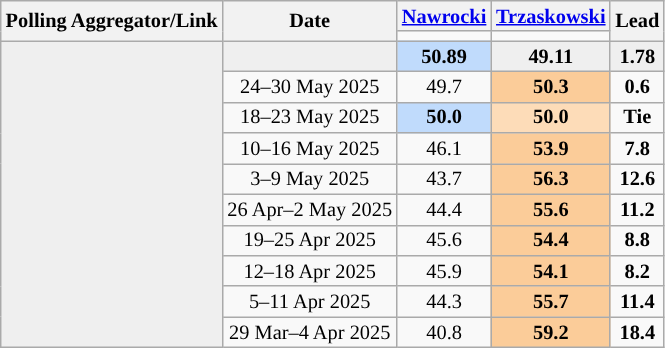<table class="wikitable" style="text-align:center; font-size:85%; line-height:14px; width=auto;">
<tr>
<th rowspan="2">Polling Aggregator/Link</th>
<th rowspan="2">Date</th>
<th><a href='#'>Nawrocki</a><br></th>
<th><a href='#'>Trzaskowski</a><br></th>
<th rowspan="2">Lead</th>
</tr>
<tr>
<td style="background:"></td>
<td style="background:"></td>
</tr>
<tr style="background:#EFEFEF; font-weight:bold;">
<td rowspan="10"></td>
<td></td>
<td style="background:#C0DBFC;">50.89</td>
<td>49.11</td>
<td style="background:">1.78</td>
</tr>
<tr>
<td data-sort-value="2025-05-30">24–30 May 2025</td>
<td>49.7</td>
<td style="background:#fbcc99;"><strong>50.3</strong></td>
<td style="background:"><strong>0.6</strong></td>
</tr>
<tr>
<td data-sort-value="2025-05-30">18–23 May 2025</td>
<td style="background:#C0DBFC;"><strong>50.0</strong></td>
<td style="background:#FDDCB8;"><strong>50.0</strong></td>
<td><strong>Tie</strong></td>
</tr>
<tr>
<td data-sort-value="2025-05-30">10–16 May 2025</td>
<td>46.1</td>
<td style="background:#fbcc99;"><strong>53.9</strong></td>
<td style="background:"><strong>7.8</strong></td>
</tr>
<tr>
<td data-sort-value="2025-05-30">3–9 May 2025</td>
<td>43.7</td>
<td style="background:#fbcc99;"><strong>56.3</strong></td>
<td style="background:"><strong>12.6</strong></td>
</tr>
<tr>
<td data-sort-value="2025-05-30">26 Apr–2 May 2025</td>
<td>44.4</td>
<td style="background:#fbcc99;"><strong>55.6</strong></td>
<td style="background:"><strong>11.2</strong></td>
</tr>
<tr>
<td data-sort-value="2025-05-30">19–25 Apr 2025</td>
<td>45.6</td>
<td style="background:#fbcc99;"><strong>54.4</strong></td>
<td style="background:"><strong>8.8</strong></td>
</tr>
<tr>
<td data-sort-value="2025-05-30">12–18 Apr 2025</td>
<td>45.9</td>
<td style="background:#fbcc99;"><strong>54.1</strong></td>
<td style="background:"><strong>8.2</strong></td>
</tr>
<tr>
<td data-sort-value="2025-05-30">5–11 Apr 2025</td>
<td>44.3</td>
<td style="background:#fbcc99;"><strong>55.7</strong></td>
<td style="background:"><strong>11.4</strong></td>
</tr>
<tr>
<td data-sort-value="2025-05-30">29 Mar–4 Apr 2025</td>
<td>40.8</td>
<td style="background:#fbcc99;"><strong>59.2</strong></td>
<td style="background:"><strong>18.4</strong></td>
</tr>
</table>
